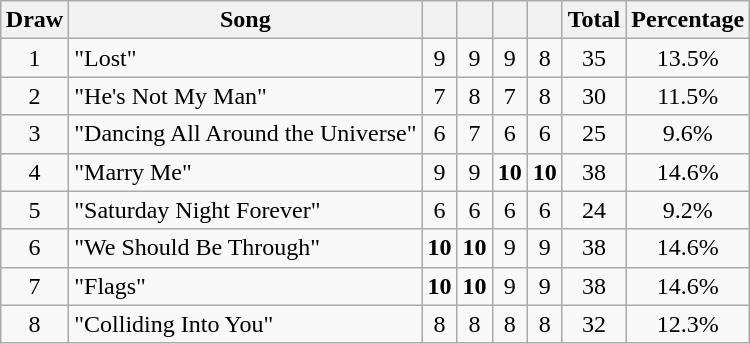<table class="wikitable collapsible" style="margin: 1em auto 1em auto; text-align:center;">
<tr>
<th>Draw</th>
<th>Song</th>
<th></th>
<th></th>
<th></th>
<th></th>
<th>Total</th>
<th>Percentage</th>
</tr>
<tr>
<td>1</td>
<td align="left">"Lost"</td>
<td>9</td>
<td>9</td>
<td>9</td>
<td>8</td>
<td>35</td>
<td>13.5%</td>
</tr>
<tr>
<td>2</td>
<td align="left">"He's Not My Man"</td>
<td>7</td>
<td>8</td>
<td>7</td>
<td>8</td>
<td>30</td>
<td>11.5%</td>
</tr>
<tr>
<td>3</td>
<td align="left">"Dancing All Around the Universe"</td>
<td>6</td>
<td>7</td>
<td>6</td>
<td>6</td>
<td>25</td>
<td>9.6%</td>
</tr>
<tr>
<td>4</td>
<td align="left">"Marry Me"</td>
<td>9</td>
<td>9</td>
<td><strong>10</strong></td>
<td><strong>10</strong></td>
<td>38</td>
<td>14.6%</td>
</tr>
<tr>
<td>5</td>
<td align="left">"Saturday Night Forever"</td>
<td>6</td>
<td>6</td>
<td>6</td>
<td>6</td>
<td>24</td>
<td>9.2%</td>
</tr>
<tr>
<td>6</td>
<td align="left">"We Should Be Through"</td>
<td><strong>10</strong></td>
<td><strong>10</strong></td>
<td>9</td>
<td>9</td>
<td>38</td>
<td>14.6%</td>
</tr>
<tr>
<td>7</td>
<td align="left">"Flags"</td>
<td><strong>10</strong></td>
<td><strong>10</strong></td>
<td>9</td>
<td>9</td>
<td>38</td>
<td>14.6%</td>
</tr>
<tr>
<td>8</td>
<td align="left">"Colliding Into You"</td>
<td>8</td>
<td>8</td>
<td>8</td>
<td>8</td>
<td>32</td>
<td>12.3%</td>
</tr>
</table>
